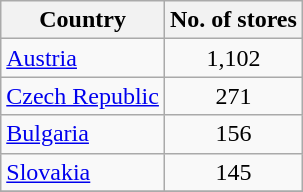<table class="wikitable sortable">
<tr>
<th>Country</th>
<th>No. of stores</th>
</tr>
<tr>
<td><a href='#'>Austria</a></td>
<td align=center>1,102</td>
</tr>
<tr>
<td><a href='#'>Czech Republic</a></td>
<td align=center>271</td>
</tr>
<tr>
<td><a href='#'>Bulgaria</a></td>
<td align=center>156</td>
</tr>
<tr>
<td><a href='#'>Slovakia</a></td>
<td align=center>145</td>
</tr>
<tr>
</tr>
</table>
